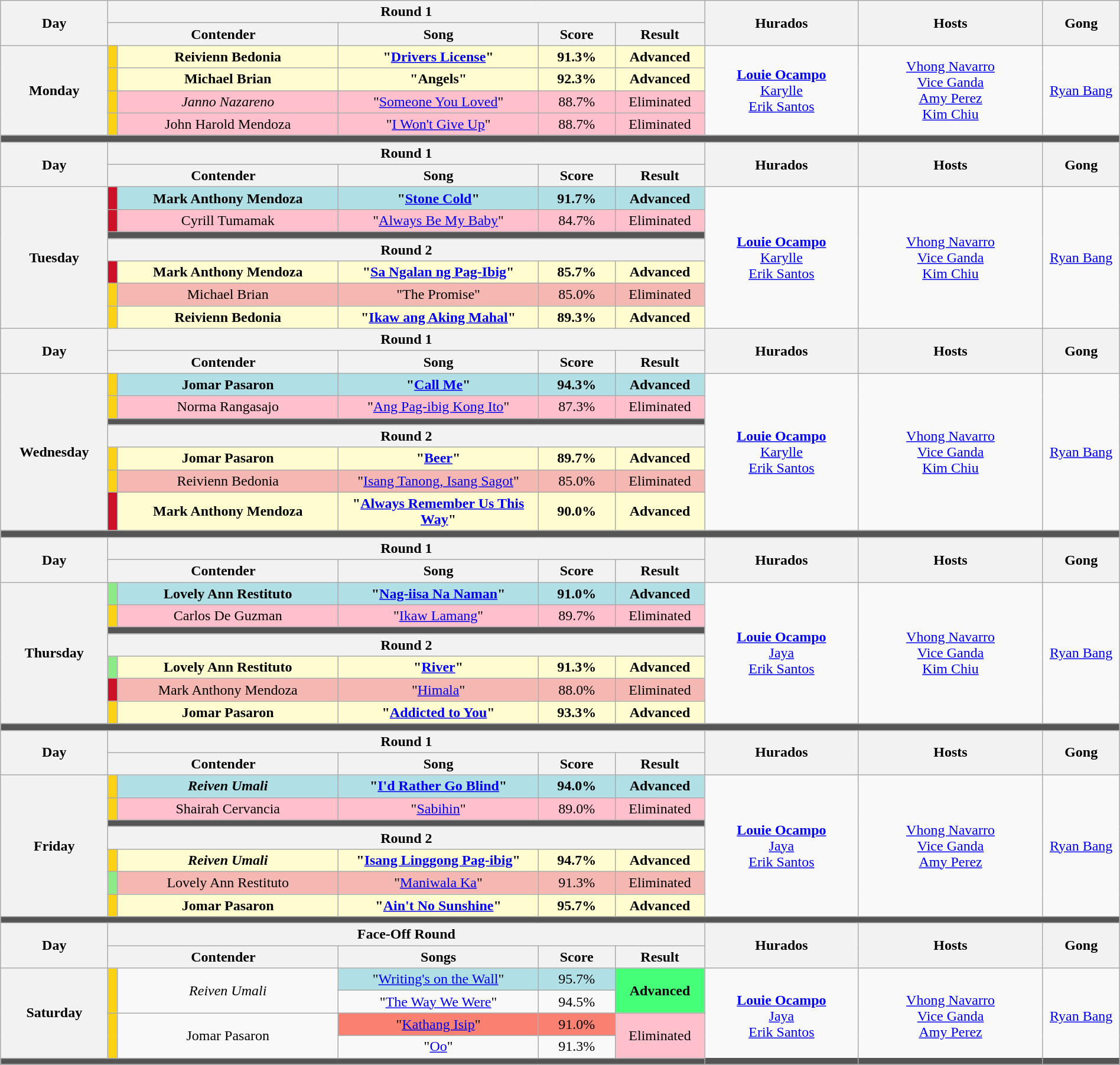<table class="wikitable mw-collapsible mw-collapsed" style="text-align:center; width:100%;">
<tr>
<th rowspan="2" width="07%">Day</th>
<th colspan="5">Round 1</th>
<th rowspan="2" width="10%">Hurados</th>
<th rowspan="2" width="12%">Hosts</th>
<th rowspan="2" width="05%">Gong</th>
</tr>
<tr>
<th width="15%"  colspan=2>Contender</th>
<th width="13%">Song</th>
<th width="05%">Score</th>
<th width="05%">Result</th>
</tr>
<tr>
<th rowspan="4">Monday<br><small></small></th>
<th style="background-color:#FCD116;"></th>
<td style="background:#FFFDD0;"><strong>Reivienn Bedonia</strong></td>
<td style="background:#FFFDD0;"><strong>"<a href='#'>Drivers License</a>"</strong></td>
<td style="background:#FFFDD0;"><strong>91.3%</strong></td>
<td style="background:#FFFDD0;"><strong>Advanced</strong></td>
<td rowspan="4"><strong><a href='#'>Louie Ocampo</a></strong><br><a href='#'>Karylle</a><br><a href='#'>Erik Santos</a></td>
<td rowspan="4"><a href='#'>Vhong Navarro</a><br><a href='#'>Vice Ganda</a><br><a href='#'>Amy Perez</a><br><a href='#'>Kim Chiu</a></td>
<td rowspan="4"><a href='#'>Ryan Bang</a></td>
</tr>
<tr>
<th style="background-color:#FCD116;"></th>
<td style="background:#FFFDD0;"><strong>Michael Brian</strong></td>
<td style="background:#FFFDD0;"><strong>"Angels"</strong></td>
<td style="background:#FFFDD0;"><strong>92.3%</strong></td>
<td style="background:#FFFDD0;"><strong>Advanced</strong></td>
</tr>
<tr>
<th style="background-color:#FCD116;"></th>
<td style="background:pink;"><em>Janno Nazareno</em></td>
<td style="background:pink;">"<a href='#'>Someone You Loved</a>"</td>
<td style="background:pink;">88.7%</td>
<td style="background:pink;">Eliminated</td>
</tr>
<tr>
<th style="background-color:#FCD116;"></th>
<td style="background:pink;">John Harold Mendoza</td>
<td style="background:pink;">"<a href='#'>I Won't Give Up</a>"</td>
<td style="background:pink;">88.7%</td>
<td style="background:pink;">Eliminated</td>
</tr>
<tr>
<th colspan="12" style="background:#555;"></th>
</tr>
<tr>
<th rowspan="2" width="07%">Day</th>
<th colspan="5">Round 1</th>
<th rowspan="2" width="10%">Hurados</th>
<th rowspan="2" width="12%">Hosts</th>
<th rowspan="2" width="05%">Gong</th>
</tr>
<tr>
<th width="15%"  colspan=2>Contender</th>
<th width="13%">Song</th>
<th width="05%">Score</th>
<th width="05%">Result</th>
</tr>
<tr>
<th rowspan="7">Tuesday<br><small></small></th>
<th style="background-color:#CE1126;"></th>
<td style="background:#B0E0E6;"><strong>Mark Anthony Mendoza</strong></td>
<td style="background:#B0E0E6;"><strong>"<a href='#'>Stone Cold</a>"</strong></td>
<td style="background:#B0E0E6;"><strong>91.7%</strong></td>
<td style="background:#B0E0E6;"><strong>Advanced</strong></td>
<td rowspan="7"><strong><a href='#'>Louie Ocampo</a></strong><br><a href='#'>Karylle</a><br><a href='#'>Erik Santos</a></td>
<td rowspan="7"><a href='#'>Vhong Navarro</a><br><a href='#'>Vice Ganda</a><br><a href='#'>Kim Chiu</a></td>
<td rowspan="7"><a href='#'>Ryan Bang</a></td>
</tr>
<tr>
<th style="background-color:#CE1126;"></th>
<td style="background:pink;">Cyrill Tumamak</td>
<td style="background:pink;">"<a href='#'>Always Be My Baby</a>"</td>
<td style="background:pink;">84.7%</td>
<td style="background:pink;">Eliminated</td>
</tr>
<tr>
<th colspan="5" style="background:#555;"></th>
</tr>
<tr>
<th colspan="5">Round 2</th>
</tr>
<tr>
<th style="background-color:#CE1126;"></th>
<td style="background:#FFFDD0;"><strong>Mark Anthony Mendoza</strong></td>
<td style="background:#FFFDD0;"><strong>"<a href='#'>Sa Ngalan ng Pag-Ibig</a>"</strong></td>
<td style="background:#FFFDD0;"><strong>85.7%</strong></td>
<td style="background:#FFFDD0;"><strong>Advanced</strong></td>
</tr>
<tr>
<th style="background-color:#FCD116;"></th>
<td style="background:#F5B7B1;">Michael Brian</td>
<td style="background:#F5B7B1;">"The Promise"</td>
<td style="background:#F5B7B1;">85.0%</td>
<td style="background:#F5B7B1;">Eliminated</td>
</tr>
<tr>
<th style="background-color:#FCD116;"></th>
<td style="background:#FFFDD0;"><strong>Reivienn Bedonia</strong></td>
<td style="background:#FFFDD0;"><strong>"<a href='#'>Ikaw ang Aking Mahal</a>"</strong></td>
<td style="background:#FFFDD0;"><strong>89.3%</strong></td>
<td style="background:#FFFDD0;"><strong>Advanced</strong></td>
</tr>
<tr>
<th rowspan="2" width="07%">Day</th>
<th colspan="5">Round 1</th>
<th rowspan="2" width="10%">Hurados</th>
<th rowspan="2" width="12%">Hosts</th>
<th rowspan="2" width="05%">Gong</th>
</tr>
<tr>
<th width="15%"  colspan=2>Contender</th>
<th width="13%">Song</th>
<th width="05%">Score</th>
<th width="05%">Result</th>
</tr>
<tr>
<th rowspan="7">Wednesday<br><small></small></th>
<th style="background-color:#FCD116;"></th>
<td style="background:#B0E0E6;"><strong>Jomar Pasaron</strong></td>
<td style="background:#B0E0E6;"><strong>"<a href='#'>Call Me</a>"</strong></td>
<td style="background:#B0E0E6;"><strong>94.3%</strong></td>
<td style="background:#B0E0E6;"><strong>Advanced</strong></td>
<td rowspan="7"><strong><a href='#'>Louie Ocampo</a></strong><br><a href='#'>Karylle</a><br><a href='#'>Erik Santos</a></td>
<td rowspan="7"><a href='#'>Vhong Navarro</a><br><a href='#'>Vice Ganda</a><br><a href='#'>Kim Chiu</a></td>
<td rowspan="7"><a href='#'>Ryan Bang</a></td>
</tr>
<tr>
<th style="background-color:#FCD116;"></th>
<td style="background:pink;">Norma Rangasajo</td>
<td style="background:pink;">"<a href='#'>Ang Pag-ibig Kong Ito</a>"</td>
<td style="background:pink;">87.3%</td>
<td style="background:pink;">Eliminated</td>
</tr>
<tr>
<th colspan="5" style="background:#555;"></th>
</tr>
<tr>
<th colspan="5">Round 2</th>
</tr>
<tr>
<th style="background-color:#FCD116;"></th>
<td style="background:#FFFDD0;"><strong>Jomar Pasaron</strong></td>
<td style="background:#FFFDD0;"><strong>"<a href='#'>Beer</a>"</strong></td>
<td style="background:#FFFDD0;"><strong>89.7%</strong></td>
<td style="background:#FFFDD0;"><strong>Advanced</strong></td>
</tr>
<tr>
<th style="background-color:#FCD116;"></th>
<td style="background:#F5B7B1;">Reivienn Bedonia</td>
<td style="background:#F5B7B1;">"<a href='#'>Isang Tanong, Isang Sagot</a>"</td>
<td style="background:#F5B7B1;">85.0%</td>
<td style="background:#F5B7B1;">Eliminated</td>
</tr>
<tr>
<th style="background-color:#CE1126;"></th>
<td style="background:#FFFDD0;"><strong>Mark Anthony Mendoza</strong></td>
<td style="background:#FFFDD0;"><strong>"<a href='#'>Always Remember Us This Way</a>"</strong></td>
<td style="background:#FFFDD0;"><strong>90.0%</strong></td>
<td style="background:#FFFDD0;"><strong>Advanced</strong></td>
</tr>
<tr>
<th colspan="10" style="background:#555;"></th>
</tr>
<tr>
<th rowspan="2" width="07%">Day</th>
<th colspan="5">Round 1</th>
<th rowspan="2" width="10%">Hurados</th>
<th rowspan="2" width="12%">Hosts</th>
<th rowspan="2" width="05%">Gong</th>
</tr>
<tr>
<th width="15%"  colspan=2>Contender</th>
<th width="13%">Song</th>
<th width="05%">Score</th>
<th width="05%">Result</th>
</tr>
<tr>
<th rowspan="7">Thursday<br><small></small></th>
<th style="background-color:#8deb87;"></th>
<td style="background:#B0E0E6;"><strong>Lovely Ann Restituto</strong></td>
<td style="background:#B0E0E6;"><strong>"<a href='#'>Nag-iisa Na Naman</a>"</strong></td>
<td style="background:#B0E0E6;"><strong>91.0%</strong></td>
<td style="background:#B0E0E6;"><strong>Advanced</strong></td>
<td rowspan="7"><strong><a href='#'>Louie Ocampo</a></strong><br><a href='#'>Jaya</a><br><a href='#'>Erik Santos</a></td>
<td rowspan="7"><a href='#'>Vhong Navarro</a><br><a href='#'>Vice Ganda</a><br><a href='#'>Kim Chiu</a></td>
<td rowspan="7"><a href='#'>Ryan Bang</a></td>
</tr>
<tr>
<th style="background-color:#FCD116;"></th>
<td style="background:pink;">Carlos De Guzman</td>
<td style="background:pink;">"<a href='#'>Ikaw Lamang</a>"</td>
<td style="background:pink;">89.7%</td>
<td style="background:pink;">Eliminated</td>
</tr>
<tr>
<th colspan="5" style="background:#555;"></th>
</tr>
<tr>
<th colspan="5">Round 2</th>
</tr>
<tr>
<th style="background-color:#8deb87;"></th>
<td style="background:#FFFDD0;"><strong>Lovely Ann Restituto</strong></td>
<td style="background:#FFFDD0;"><strong>"<a href='#'>River</a>"</strong></td>
<td style="background:#FFFDD0;"><strong>91.3%</strong></td>
<td style="background:#FFFDD0;"><strong>Advanced</strong></td>
</tr>
<tr>
<th style="background-color:#CE1126;"></th>
<td style="background:#F5B7B1;">Mark Anthony Mendoza</td>
<td style="background:#F5B7B1;">"<a href='#'>Himala</a>"</td>
<td style="background:#F5B7B1;">88.0%</td>
<td style="background:#F5B7B1;">Eliminated</td>
</tr>
<tr>
<th style="background-color:#FCD116;"></th>
<td style="background:#FFFDD0;"><strong>Jomar Pasaron</strong></td>
<td style="background:#FFFDD0;"><strong>"<a href='#'>Addicted to You</a>"</strong></td>
<td style="background:#FFFDD0;"><strong>93.3%</strong></td>
<td style="background:#FFFDD0;"><strong>Advanced</strong></td>
</tr>
<tr>
<th colspan="10" style="background:#555;"></th>
</tr>
<tr>
<th rowspan="2" width="07%">Day</th>
<th colspan="5">Round 1</th>
<th rowspan="2" width="10%">Hurados</th>
<th rowspan="2" width="12%">Hosts</th>
<th rowspan="2" width="05%">Gong</th>
</tr>
<tr>
<th width="15%"  colspan=2>Contender</th>
<th width="13%">Song</th>
<th width="05%">Score</th>
<th width="05%">Result</th>
</tr>
<tr>
<th rowspan="7">Friday<br><small></small></th>
<th style="background-color:#FCD116;"></th>
<td style="background:#B0E0E6;"><strong><em>Reiven Umali</em></strong></td>
<td style="background:#B0E0E6;"><strong>"<a href='#'>I'd Rather Go Blind</a>"</strong></td>
<td style="background:#B0E0E6;"><strong>94.0%</strong></td>
<td style="background:#B0E0E6;"><strong>Advanced</strong></td>
<td rowspan="7"><strong><a href='#'>Louie Ocampo</a></strong><br><a href='#'>Jaya</a><br><a href='#'>Erik Santos</a></td>
<td rowspan="7"><a href='#'>Vhong Navarro</a><br><a href='#'>Vice Ganda</a><br><a href='#'>Amy Perez</a></td>
<td rowspan="7"><a href='#'>Ryan Bang</a></td>
</tr>
<tr>
<th style="background-color:#FCD116;"></th>
<td style="background:pink;">Shairah Cervancia</td>
<td style="background:pink;">"<a href='#'>Sabihin</a>"</td>
<td style="background:pink;">89.0%</td>
<td style="background:pink;">Eliminated</td>
</tr>
<tr>
<th colspan="5" style="background:#555;"></th>
</tr>
<tr>
<th colspan="5">Round 2</th>
</tr>
<tr>
<th style="background-color:#FCD116;"></th>
<td style="background:#FFFDD0;"><strong><em>Reiven Umali</em></strong></td>
<td style="background:#FFFDD0;"><strong>"<a href='#'>Isang Linggong Pag-ibig</a>"</strong></td>
<td style="background:#FFFDD0;"><strong>94.7%</strong></td>
<td style="background:#FFFDD0;"><strong>Advanced</strong></td>
</tr>
<tr>
<th style="background-color:#8deb87;"></th>
<td style="background:#F5B7B1;">Lovely Ann Restituto</td>
<td style="background:#F5B7B1;">"<a href='#'>Maniwala Ka</a>"</td>
<td style="background:#F5B7B1;">91.3%</td>
<td style="background:#F5B7B1;">Eliminated</td>
</tr>
<tr>
<th style="background-color:#FCD116;"></th>
<td style="background:#FFFDD0;"><strong>Jomar Pasaron</strong></td>
<td style="background:#FFFDD0;"><strong>"<a href='#'>Ain't No Sunshine</a>"</strong></td>
<td style="background:#FFFDD0;"><strong>95.7%</strong></td>
<td style="background:#FFFDD0;"><strong>Advanced</strong></td>
</tr>
<tr>
<th colspan="10" style="background:#555;"></th>
</tr>
<tr>
<th rowspan="2" width="07%">Day</th>
<th colspan="5">Face-Off Round</th>
<th rowspan="2" width="10%">Hurados</th>
<th rowspan="2" width="12%">Hosts</th>
<th rowspan="2" width="05%">Gong</th>
</tr>
<tr>
<th width="15%"  colspan=2>Contender</th>
<th width="13%">Songs</th>
<th width="05%">Score</th>
<th width="05%">Result</th>
</tr>
<tr>
<th rowspan="4">Saturday<br><small></small></th>
<th rowspan="2" style="background:#FCD116;"></th>
<td rowspan="2" style="background:_;"><em>Reiven Umali</em></td>
<td style="background:#B0E0E6;">"<a href='#'>Writing's on the Wall</a>"</td>
<td style="background:#B0E0E6;">95.7%</td>
<td rowspan="2" style="background:#44ff77;"><strong>Advanced</strong></td>
<td rowspan="7"><strong><a href='#'>Louie Ocampo</a></strong><br><a href='#'>Jaya</a><br><a href='#'>Erik Santos</a></td>
<td rowspan="7"><a href='#'>Vhong Navarro</a><br><a href='#'>Vice Ganda</a><br><a href='#'>Amy Perez</a></td>
<td rowspan="7"><a href='#'>Ryan Bang</a></td>
</tr>
<tr>
<td>"<a href='#'>The Way We Were</a>"</td>
<td>94.5%</td>
</tr>
<tr>
<th rowspan="2" style="background:#FCD116;"></th>
<td rowspan="2" style="background:_;">Jomar Pasaron</td>
<td style="background:salmon;">"<a href='#'>Kathang Isip</a>"</td>
<td style="background:salmon;">91.0%</td>
<td rowspan="2" style="background:pink;">Eliminated</td>
</tr>
<tr>
<td>"<a href='#'>Oo</a>"</td>
<td>91.3%</td>
</tr>
<tr>
<th colspan="10" style="background:#555;"></th>
</tr>
</table>
